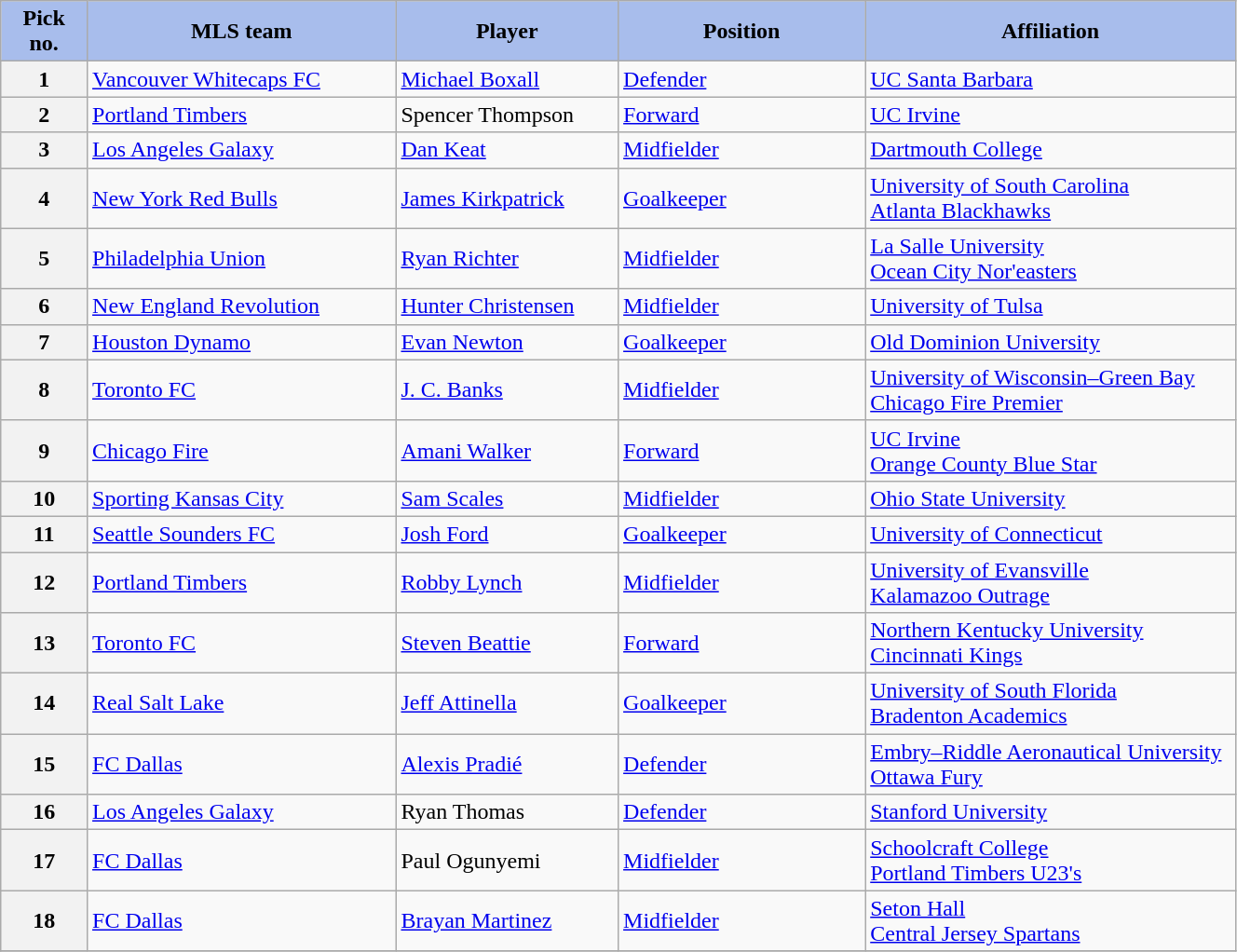<table class="wikitable sortable" style="width: 70%">
<tr>
<th style="background:#A8BDEC;" width=7%>Pick no.</th>
<th width=25% style="background:#A8BDEC;">MLS team</th>
<th width=18% style="background:#A8BDEC;">Player</th>
<th width=20% style="background:#A8BDEC;">Position</th>
<th style="background:#A8BDEC;">Affiliation</th>
</tr>
<tr>
<th>1</th>
<td><a href='#'>Vancouver Whitecaps FC</a></td>
<td> <a href='#'>Michael Boxall</a></td>
<td><a href='#'>Defender</a></td>
<td><a href='#'>UC Santa Barbara</a></td>
</tr>
<tr>
<th>2</th>
<td><a href='#'>Portland Timbers</a></td>
<td> Spencer Thompson</td>
<td><a href='#'>Forward</a></td>
<td><a href='#'>UC Irvine</a></td>
</tr>
<tr>
<th>3</th>
<td><a href='#'>Los Angeles Galaxy</a> </td>
<td> <a href='#'>Dan Keat</a></td>
<td><a href='#'>Midfielder</a></td>
<td><a href='#'>Dartmouth College</a></td>
</tr>
<tr>
<th>4</th>
<td><a href='#'>New York Red Bulls</a> </td>
<td> <a href='#'>James Kirkpatrick</a></td>
<td><a href='#'>Goalkeeper</a></td>
<td><a href='#'>University of South Carolina</a><br><a href='#'>Atlanta Blackhawks</a></td>
</tr>
<tr>
<th>5</th>
<td><a href='#'>Philadelphia Union</a></td>
<td> <a href='#'>Ryan Richter</a></td>
<td><a href='#'>Midfielder</a></td>
<td><a href='#'>La Salle University</a><br><a href='#'>Ocean City Nor'easters</a></td>
</tr>
<tr>
<th>6</th>
<td><a href='#'>New England Revolution</a></td>
<td> <a href='#'>Hunter Christensen</a></td>
<td><a href='#'>Midfielder</a></td>
<td><a href='#'>University of Tulsa</a></td>
</tr>
<tr>
<th>7</th>
<td><a href='#'>Houston Dynamo</a></td>
<td> <a href='#'>Evan Newton</a></td>
<td><a href='#'>Goalkeeper</a></td>
<td><a href='#'>Old Dominion University</a></td>
</tr>
<tr>
<th>8</th>
<td><a href='#'>Toronto FC</a></td>
<td> <a href='#'>J. C. Banks</a></td>
<td><a href='#'>Midfielder</a></td>
<td><a href='#'>University of Wisconsin–Green Bay</a><br><a href='#'>Chicago Fire Premier</a></td>
</tr>
<tr>
<th>9</th>
<td><a href='#'>Chicago Fire</a></td>
<td> <a href='#'>Amani Walker</a></td>
<td><a href='#'>Forward</a></td>
<td><a href='#'>UC Irvine</a><br><a href='#'>Orange County Blue Star</a></td>
</tr>
<tr>
<th>10</th>
<td><a href='#'>Sporting Kansas City</a></td>
<td> <a href='#'>Sam Scales</a></td>
<td><a href='#'>Midfielder</a></td>
<td><a href='#'>Ohio State University</a></td>
</tr>
<tr>
<th>11</th>
<td><a href='#'>Seattle Sounders FC</a></td>
<td>  <a href='#'>Josh Ford</a></td>
<td><a href='#'>Goalkeeper</a></td>
<td><a href='#'>University of Connecticut</a></td>
</tr>
<tr>
<th>12</th>
<td><a href='#'>Portland Timbers</a> </td>
<td> <a href='#'>Robby Lynch</a></td>
<td><a href='#'>Midfielder</a></td>
<td><a href='#'>University of Evansville</a><br><a href='#'>Kalamazoo Outrage</a></td>
</tr>
<tr>
<th>13</th>
<td><a href='#'>Toronto FC</a> </td>
<td> <a href='#'>Steven Beattie</a></td>
<td><a href='#'>Forward</a></td>
<td><a href='#'>Northern Kentucky University</a><br><a href='#'>Cincinnati Kings</a></td>
</tr>
<tr>
<th>14</th>
<td><a href='#'>Real Salt Lake</a></td>
<td> <a href='#'>Jeff Attinella</a></td>
<td><a href='#'>Goalkeeper</a></td>
<td><a href='#'>University of South Florida</a><br><a href='#'>Bradenton Academics</a></td>
</tr>
<tr>
<th>15</th>
<td><a href='#'>FC Dallas</a> </td>
<td> <a href='#'>Alexis Pradié</a></td>
<td><a href='#'>Defender</a></td>
<td><a href='#'>Embry–Riddle Aeronautical University</a><br><a href='#'>Ottawa Fury</a></td>
</tr>
<tr>
<th>16</th>
<td><a href='#'>Los Angeles Galaxy</a> </td>
<td> Ryan Thomas</td>
<td><a href='#'>Defender</a></td>
<td><a href='#'>Stanford University</a></td>
</tr>
<tr>
<th>17</th>
<td><a href='#'>FC Dallas</a></td>
<td> Paul Ogunyemi</td>
<td><a href='#'>Midfielder</a></td>
<td><a href='#'>Schoolcraft College</a><br><a href='#'>Portland Timbers U23's</a></td>
</tr>
<tr>
<th>18</th>
<td><a href='#'>FC Dallas</a> </td>
<td> <a href='#'>Brayan Martinez</a></td>
<td><a href='#'>Midfielder</a></td>
<td><a href='#'>Seton Hall</a><br><a href='#'>Central Jersey Spartans</a></td>
</tr>
<tr>
</tr>
</table>
